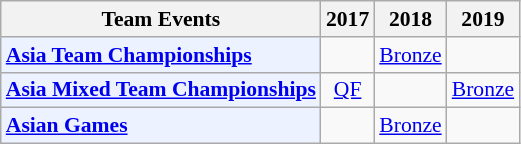<table class="wikitable" style="font-size: 90%; text-align:center">
<tr>
<th>Team Events</th>
<th>2017</th>
<th>2018</th>
<th>2019</th>
</tr>
<tr>
<td bgcolor="#ECF2FF"; align="left"><strong><a href='#'>Asia Team Championships</a></strong></td>
<td></td>
<td> <a href='#'>Bronze</a></td>
<td></td>
</tr>
<tr>
<td bgcolor="#ECF2FF"; align="left"><strong><a href='#'>Asia Mixed Team Championships</a></strong></td>
<td><a href='#'>QF</a></td>
<td></td>
<td> <a href='#'>Bronze</a></td>
</tr>
<tr>
<td bgcolor="#ECF2FF"; align="left"><strong><a href='#'>Asian Games</a></strong></td>
<td></td>
<td> <a href='#'>Bronze</a></td>
<td></td>
</tr>
</table>
